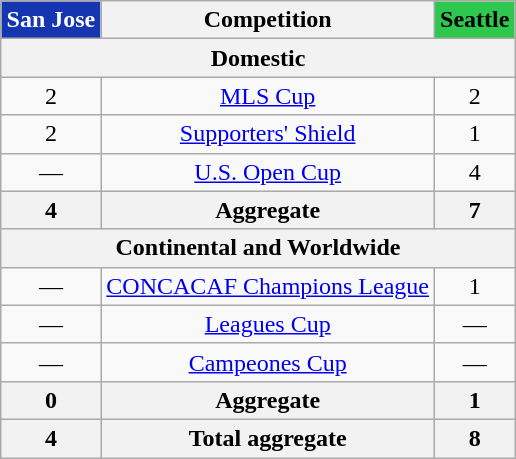<table class="wikitable"  style="width:auto; margin:auto;">
<tr>
<th style="color:white; background-color:#1635B0;">San Jose</th>
<th>Competition</th>
<th style="color:black; background-color:#2dc84d;">Seattle</th>
</tr>
<tr style="text-align:center;">
<th colspan="4"><strong>Domestic</strong></th>
</tr>
<tr style="text-align:center;">
<td>2</td>
<td><a href='#'>MLS Cup</a></td>
<td>2</td>
</tr>
<tr style="text-align:center;">
<td>2</td>
<td><a href='#'>Supporters' Shield</a></td>
<td>1</td>
</tr>
<tr style="text-align:center;">
<td>—</td>
<td><a href='#'>U.S. Open Cup</a></td>
<td>4</td>
</tr>
<tr align="center">
<th><strong>4</strong></th>
<th><strong>Aggregate</strong></th>
<th><strong>7</strong></th>
</tr>
<tr style="text-align:center;">
<th colspan="4"><strong>Continental and Worldwide</strong></th>
</tr>
<tr style="text-align:center;">
<td>—</td>
<td><a href='#'>CONCACAF Champions League</a></td>
<td>1</td>
</tr>
<tr style="text-align:center;">
<td>—</td>
<td><a href='#'>Leagues Cup</a></td>
<td>—</td>
</tr>
<tr style="text-align:center;">
<td>—</td>
<td><a href='#'>Campeones Cup</a></td>
<td>—</td>
</tr>
<tr align="center">
<th><strong>0</strong></th>
<th><strong>Aggregate</strong></th>
<th><strong>1</strong></th>
</tr>
<tr align="center">
<th><strong>4</strong></th>
<th><strong>Total aggregate</strong></th>
<th><strong>8</strong></th>
</tr>
</table>
